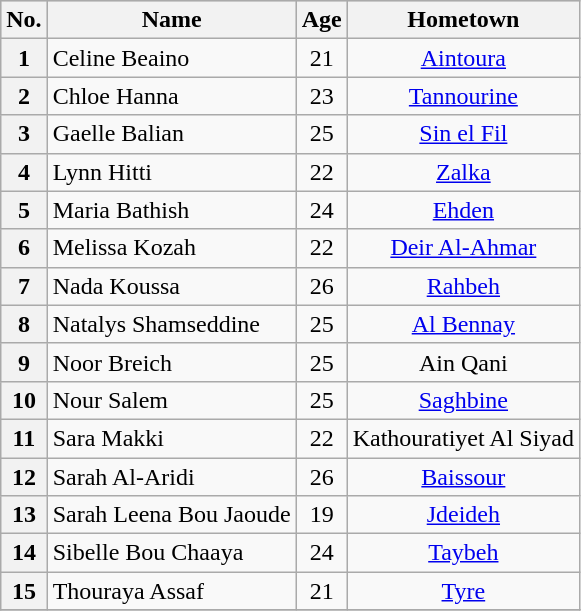<table class="sortable wikitable">
<tr style="background:#ccc;">
<th>No.</th>
<th>Name</th>
<th>Age</th>
<th>Hometown</th>
</tr>
<tr>
<th>1</th>
<td>Celine Beaino</td>
<td align=center>21</td>
<td align=center><a href='#'>Aintoura</a></td>
</tr>
<tr>
<th>2</th>
<td>Chloe Hanna</td>
<td align=center>23</td>
<td align=center><a href='#'>Tannourine</a></td>
</tr>
<tr>
<th>3</th>
<td>Gaelle Balian</td>
<td align=center>25</td>
<td align=center><a href='#'>Sin el Fil</a></td>
</tr>
<tr>
<th>4</th>
<td>Lynn Hitti</td>
<td align=center>22</td>
<td align=center><a href='#'>Zalka</a></td>
</tr>
<tr>
<th>5</th>
<td>Maria Bathish</td>
<td align=center>24</td>
<td align=center><a href='#'>Ehden</a></td>
</tr>
<tr>
<th>6</th>
<td>Melissa Kozah</td>
<td align=center>22</td>
<td align=center><a href='#'>Deir Al-Ahmar</a></td>
</tr>
<tr>
<th>7</th>
<td>Nada Koussa</td>
<td align=center>26</td>
<td align=center><a href='#'>Rahbeh</a></td>
</tr>
<tr>
<th>8</th>
<td>Natalys Shamseddine</td>
<td align=center>25</td>
<td align=center><a href='#'>Al Bennay</a></td>
</tr>
<tr>
<th>9</th>
<td>Noor Breich</td>
<td align=center>25</td>
<td align=center>Ain Qani</td>
</tr>
<tr>
<th>10</th>
<td>Nour Salem</td>
<td align=center>25</td>
<td align=center><a href='#'>Saghbine</a></td>
</tr>
<tr>
<th>11</th>
<td>Sara Makki</td>
<td align=center>22</td>
<td align=center>Kathouratiyet Al Siyad</td>
</tr>
<tr>
<th>12</th>
<td>Sarah Al-Aridi</td>
<td align=center>26</td>
<td align=center><a href='#'>Baissour</a></td>
</tr>
<tr>
<th>13</th>
<td>Sarah Leena Bou Jaoude</td>
<td align=center>19</td>
<td align=center><a href='#'>Jdeideh</a></td>
</tr>
<tr>
<th>14</th>
<td>Sibelle Bou Chaaya</td>
<td align=center>24</td>
<td align=center><a href='#'>Taybeh</a></td>
</tr>
<tr>
<th>15</th>
<td>Thouraya Assaf</td>
<td align=center>21</td>
<td align=center><a href='#'>Tyre</a></td>
</tr>
<tr>
</tr>
</table>
